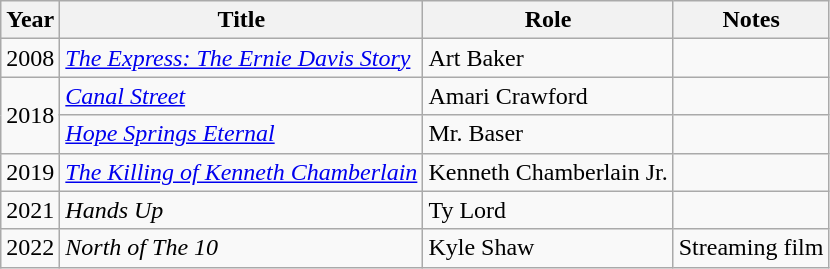<table class="wikitable sortable">
<tr>
<th>Year</th>
<th>Title</th>
<th>Role</th>
<th class="unsortable">Notes</th>
</tr>
<tr>
<td>2008</td>
<td><em><a href='#'>The Express: The Ernie Davis Story</a></em></td>
<td>Art Baker</td>
<td></td>
</tr>
<tr>
<td rowspan="2">2018</td>
<td><em><a href='#'>Canal Street</a></em></td>
<td>Amari Crawford</td>
<td></td>
</tr>
<tr>
<td><em><a href='#'>Hope Springs Eternal</a></em></td>
<td>Mr. Baser</td>
<td></td>
</tr>
<tr>
<td>2019</td>
<td><em><a href='#'>The Killing of Kenneth Chamberlain</a></em></td>
<td>Kenneth Chamberlain Jr.</td>
<td></td>
</tr>
<tr>
<td>2021</td>
<td><em>Hands Up</em></td>
<td>Ty Lord</td>
<td></td>
</tr>
<tr>
<td>2022</td>
<td><em>North of The 10</em></td>
<td>Kyle Shaw</td>
<td>Streaming film</td>
</tr>
</table>
